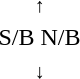<table style="text-align:center;">
<tr>
<td><small>  ↑ </small></td>
</tr>
<tr>
<td><span>S/B</span>   <span>N/B</span></td>
</tr>
<tr>
<td><small> ↓  </small></td>
</tr>
</table>
